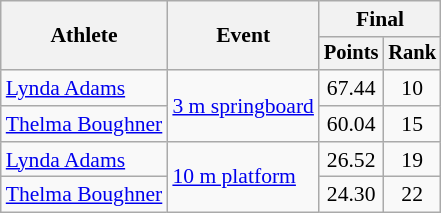<table class="wikitable" style="font-size:90%;">
<tr>
<th rowspan=2>Athlete</th>
<th rowspan=2>Event</th>
<th colspan=2>Final</th>
</tr>
<tr style="font-size:95%">
<th>Points</th>
<th>Rank</th>
</tr>
<tr align=center>
<td align=left><a href='#'>Lynda Adams</a></td>
<td align=left rowspan=2><a href='#'>3 m springboard</a></td>
<td>67.44</td>
<td>10</td>
</tr>
<tr align=center>
<td align=left><a href='#'>Thelma Boughner</a></td>
<td>60.04</td>
<td>15</td>
</tr>
<tr align=center>
<td align=left><a href='#'>Lynda Adams</a></td>
<td align=left rowspan=2><a href='#'>10 m platform</a></td>
<td>26.52</td>
<td>19</td>
</tr>
<tr align=center>
<td align=left><a href='#'>Thelma Boughner</a></td>
<td>24.30</td>
<td>22</td>
</tr>
</table>
